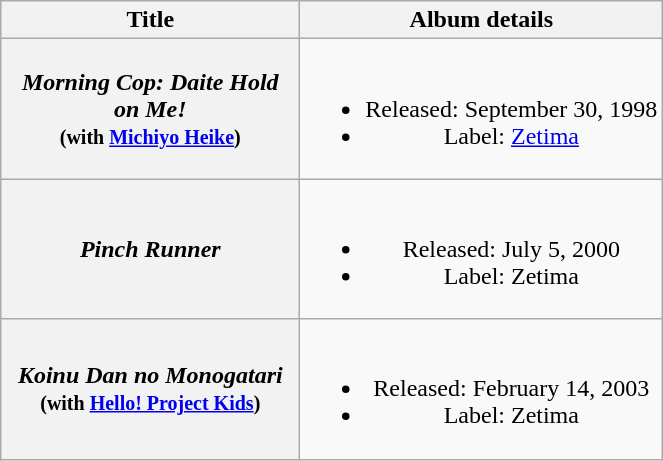<table class="wikitable plainrowheaders" style="text-align:center;">
<tr>
<th style="width:12em;">Title</th>
<th>Album details</th>
</tr>
<tr>
<th scope="row"><em>Morning Cop: Daite Hold on Me!</em><br><small>(with <a href='#'>Michiyo Heike</a>)</small></th>
<td><br><ul><li>Released: September 30, 1998</li><li>Label: <a href='#'>Zetima</a></li></ul></td>
</tr>
<tr>
<th scope="row"><em>Pinch Runner</em></th>
<td><br><ul><li>Released: July 5, 2000</li><li>Label: Zetima</li></ul></td>
</tr>
<tr>
<th scope="row"><em>Koinu Dan no Monogatari</em><br><small>(with <a href='#'>Hello! Project Kids</a>)</small></th>
<td><br><ul><li>Released: February 14, 2003</li><li>Label: Zetima</li></ul></td>
</tr>
</table>
